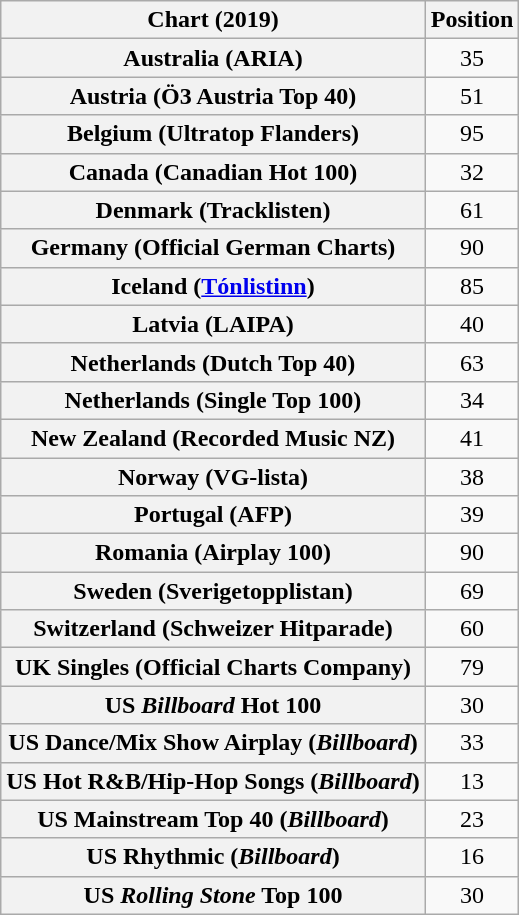<table class="wikitable sortable plainrowheaders" style="text-align:center">
<tr>
<th scope="col">Chart (2019)</th>
<th scope="col">Position</th>
</tr>
<tr>
<th scope="row">Australia (ARIA)</th>
<td>35</td>
</tr>
<tr>
<th scope="row">Austria (Ö3 Austria Top 40)</th>
<td>51</td>
</tr>
<tr>
<th scope="row">Belgium (Ultratop Flanders)</th>
<td>95</td>
</tr>
<tr>
<th scope="row">Canada (Canadian Hot 100)</th>
<td>32</td>
</tr>
<tr>
<th scope="row">Denmark (Tracklisten)</th>
<td>61</td>
</tr>
<tr>
<th scope="row">Germany (Official German Charts)</th>
<td>90</td>
</tr>
<tr>
<th scope="row">Iceland (<a href='#'>Tónlistinn</a>)</th>
<td>85</td>
</tr>
<tr>
<th scope="row">Latvia (LAIPA)</th>
<td>40</td>
</tr>
<tr>
<th scope="row">Netherlands (Dutch Top 40)</th>
<td>63</td>
</tr>
<tr>
<th scope="row">Netherlands (Single Top 100)</th>
<td>34</td>
</tr>
<tr>
<th scope="row">New Zealand (Recorded Music NZ)</th>
<td>41</td>
</tr>
<tr>
<th scope="row">Norway (VG-lista)</th>
<td>38</td>
</tr>
<tr>
<th scope="row">Portugal (AFP)</th>
<td>39</td>
</tr>
<tr>
<th scope="row">Romania (Airplay 100)</th>
<td>90</td>
</tr>
<tr>
<th scope="row">Sweden (Sverigetopplistan)</th>
<td>69</td>
</tr>
<tr>
<th scope="row">Switzerland (Schweizer Hitparade)</th>
<td>60</td>
</tr>
<tr>
<th scope="row">UK Singles (Official Charts Company)</th>
<td>79</td>
</tr>
<tr>
<th scope="row">US <em>Billboard</em> Hot 100</th>
<td>30</td>
</tr>
<tr>
<th scope="row">US Dance/Mix Show Airplay (<em>Billboard</em>)</th>
<td>33</td>
</tr>
<tr>
<th scope="row">US Hot R&B/Hip-Hop Songs (<em>Billboard</em>)</th>
<td>13</td>
</tr>
<tr>
<th scope="row">US Mainstream Top 40 (<em>Billboard</em>)</th>
<td>23</td>
</tr>
<tr>
<th scope="row">US Rhythmic (<em>Billboard</em>)</th>
<td>16</td>
</tr>
<tr>
<th scope="row">US <em>Rolling Stone</em> Top 100</th>
<td>30</td>
</tr>
</table>
